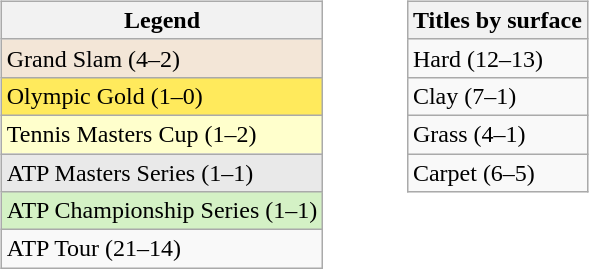<table width=43%>
<tr>
<td valign=top width=33% align=left><br><table class="wikitable">
<tr>
<th>Legend</th>
</tr>
<tr bgcolor="#f3e6d7">
<td>Grand Slam (4–2)</td>
</tr>
<tr bgcolor="#ffea5c">
<td>Olympic Gold (1–0)</td>
</tr>
<tr bgcolor="ffffcc">
<td>Tennis Masters Cup (1–2)</td>
</tr>
<tr bgcolor="#e9e9e9">
<td>ATP Masters Series (1–1)</td>
</tr>
<tr bgcolor="#d4f1c5">
<td>ATP Championship Series (1–1)</td>
</tr>
<tr>
<td>ATP Tour (21–14)</td>
</tr>
</table>
</td>
<td valign=top width=33% align=left><br><table class="wikitable">
<tr>
<th>Titles by surface</th>
</tr>
<tr>
<td>Hard (12–13)</td>
</tr>
<tr>
<td>Clay (7–1)</td>
</tr>
<tr>
<td>Grass (4–1)</td>
</tr>
<tr>
<td>Carpet (6–5)</td>
</tr>
</table>
</td>
</tr>
</table>
